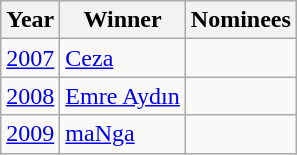<table class="wikitable">
<tr>
<th>Year</th>
<th>Winner</th>
<th>Nominees</th>
</tr>
<tr>
<td><a href='#'>2007</a></td>
<td><a href='#'>Ceza</a></td>
<td></td>
</tr>
<tr>
<td><a href='#'>2008</a></td>
<td><a href='#'>Emre Aydın</a></td>
<td></td>
</tr>
<tr>
<td><a href='#'>2009</a></td>
<td><a href='#'>maNga</a></td>
<td></td>
</tr>
</table>
